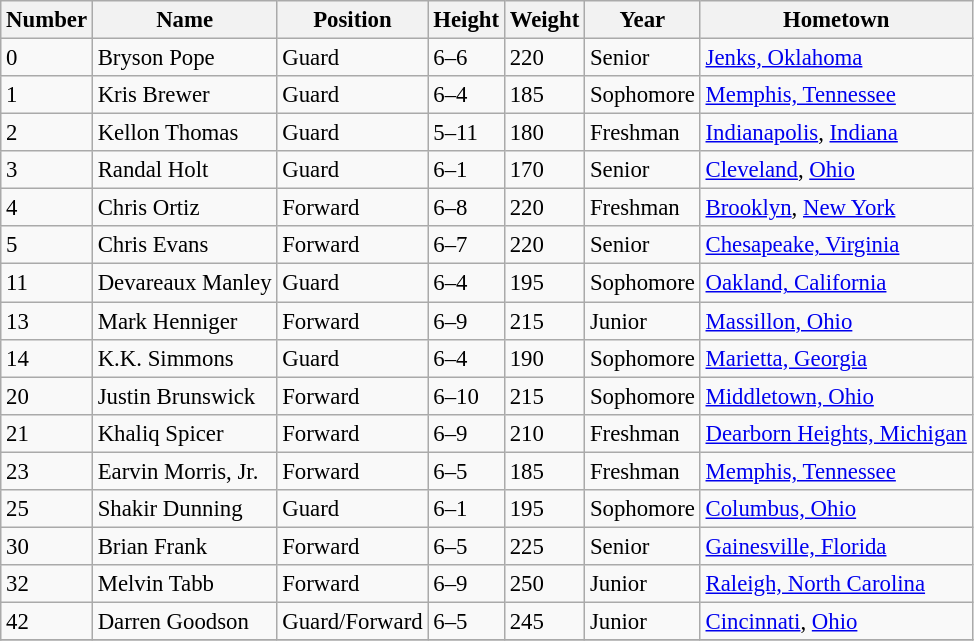<table class="wikitable" style="font-size: 95%;">
<tr>
<th>Number</th>
<th>Name</th>
<th>Position</th>
<th>Height</th>
<th>Weight</th>
<th>Year</th>
<th>Hometown</th>
</tr>
<tr>
<td>0</td>
<td>Bryson Pope</td>
<td>Guard</td>
<td>6–6</td>
<td>220</td>
<td>Senior</td>
<td><a href='#'>Jenks, Oklahoma</a></td>
</tr>
<tr>
<td>1</td>
<td>Kris Brewer</td>
<td>Guard</td>
<td>6–4</td>
<td>185</td>
<td>Sophomore</td>
<td><a href='#'>Memphis, Tennessee</a></td>
</tr>
<tr>
<td>2</td>
<td>Kellon Thomas</td>
<td>Guard</td>
<td>5–11</td>
<td>180</td>
<td>Freshman</td>
<td><a href='#'>Indianapolis</a>, <a href='#'>Indiana</a></td>
</tr>
<tr>
<td>3</td>
<td>Randal Holt</td>
<td>Guard</td>
<td>6–1</td>
<td>170</td>
<td>Senior</td>
<td><a href='#'>Cleveland</a>, <a href='#'>Ohio</a></td>
</tr>
<tr>
<td>4</td>
<td>Chris Ortiz</td>
<td>Forward</td>
<td>6–8</td>
<td>220</td>
<td>Freshman</td>
<td><a href='#'>Brooklyn</a>, <a href='#'>New York</a></td>
</tr>
<tr>
<td>5</td>
<td>Chris Evans</td>
<td>Forward</td>
<td>6–7</td>
<td>220</td>
<td>Senior</td>
<td><a href='#'>Chesapeake, Virginia</a></td>
</tr>
<tr>
<td>11</td>
<td>Devareaux Manley</td>
<td>Guard</td>
<td>6–4</td>
<td>195</td>
<td>Sophomore</td>
<td><a href='#'>Oakland, California</a></td>
</tr>
<tr>
<td>13</td>
<td>Mark Henniger</td>
<td>Forward</td>
<td>6–9</td>
<td>215</td>
<td>Junior</td>
<td><a href='#'>Massillon, Ohio</a></td>
</tr>
<tr>
<td>14</td>
<td>K.K. Simmons</td>
<td>Guard</td>
<td>6–4</td>
<td>190</td>
<td>Sophomore</td>
<td><a href='#'>Marietta, Georgia</a></td>
</tr>
<tr>
<td>20</td>
<td>Justin Brunswick</td>
<td>Forward</td>
<td>6–10</td>
<td>215</td>
<td>Sophomore</td>
<td><a href='#'>Middletown, Ohio</a></td>
</tr>
<tr>
<td>21</td>
<td>Khaliq Spicer</td>
<td>Forward</td>
<td>6–9</td>
<td>210</td>
<td>Freshman</td>
<td><a href='#'>Dearborn Heights, Michigan</a></td>
</tr>
<tr>
<td>23</td>
<td>Earvin Morris, Jr.</td>
<td>Forward</td>
<td>6–5</td>
<td>185</td>
<td>Freshman</td>
<td><a href='#'>Memphis, Tennessee</a></td>
</tr>
<tr>
<td>25</td>
<td>Shakir Dunning</td>
<td>Guard</td>
<td>6–1</td>
<td>195</td>
<td>Sophomore</td>
<td><a href='#'>Columbus, Ohio</a></td>
</tr>
<tr>
<td>30</td>
<td>Brian Frank</td>
<td>Forward</td>
<td>6–5</td>
<td>225</td>
<td>Senior</td>
<td><a href='#'>Gainesville, Florida</a></td>
</tr>
<tr>
<td>32</td>
<td>Melvin Tabb</td>
<td>Forward</td>
<td>6–9</td>
<td>250</td>
<td>Junior</td>
<td><a href='#'>Raleigh, North Carolina</a></td>
</tr>
<tr>
<td>42</td>
<td>Darren Goodson</td>
<td>Guard/Forward</td>
<td>6–5</td>
<td>245</td>
<td>Junior</td>
<td><a href='#'>Cincinnati</a>, <a href='#'>Ohio</a></td>
</tr>
<tr>
</tr>
</table>
